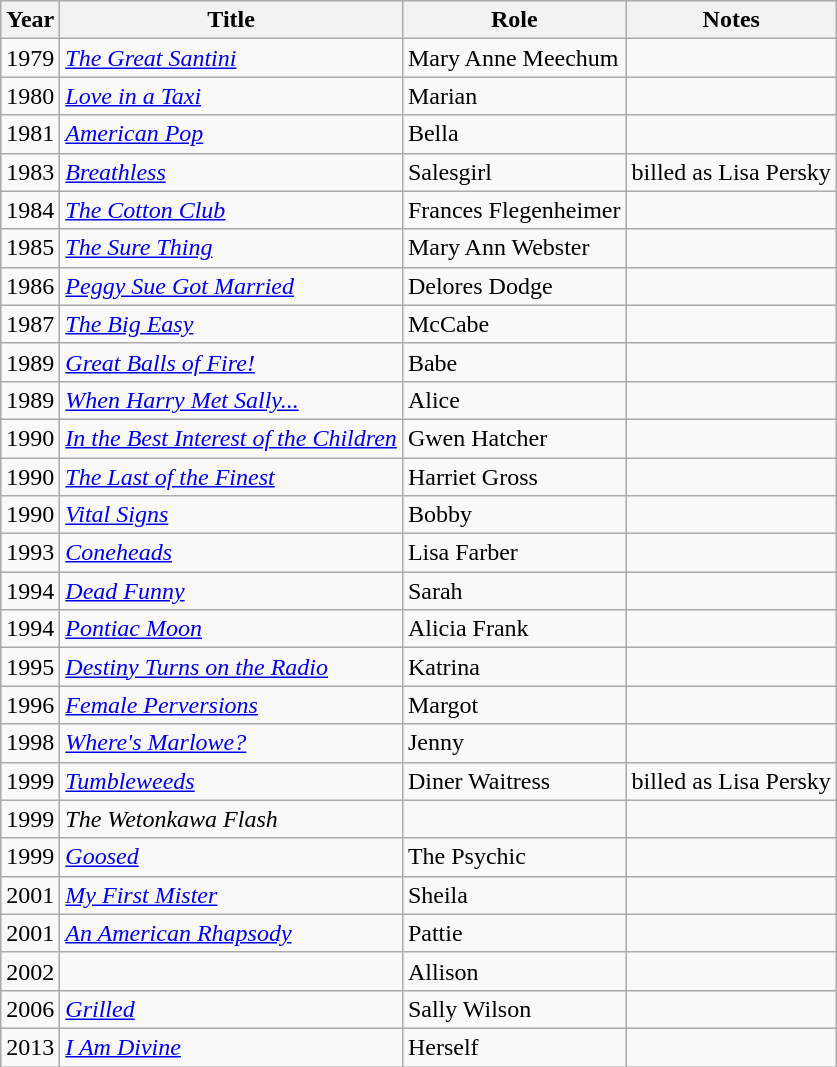<table class="wikitable sortable">
<tr>
<th>Year</th>
<th>Title</th>
<th>Role</th>
<th class="unsortable">Notes</th>
</tr>
<tr>
<td>1979</td>
<td><em><a href='#'>The Great Santini</a></em></td>
<td>Mary Anne Meechum</td>
<td></td>
</tr>
<tr>
<td>1980</td>
<td><em><a href='#'>Love in a Taxi</a></em></td>
<td>Marian</td>
<td></td>
</tr>
<tr>
<td>1981</td>
<td><em><a href='#'>American Pop</a></em></td>
<td>Bella</td>
<td></td>
</tr>
<tr>
<td>1983</td>
<td><em><a href='#'>Breathless</a></em></td>
<td>Salesgirl</td>
<td>billed as Lisa Persky</td>
</tr>
<tr>
<td>1984</td>
<td><em><a href='#'>The Cotton Club</a></em></td>
<td>Frances Flegenheimer</td>
<td></td>
</tr>
<tr>
<td>1985</td>
<td><em><a href='#'>The Sure Thing</a></em></td>
<td>Mary Ann Webster</td>
<td></td>
</tr>
<tr>
<td>1986</td>
<td><em><a href='#'>Peggy Sue Got Married</a></em></td>
<td>Delores Dodge</td>
<td></td>
</tr>
<tr>
<td>1987</td>
<td><em><a href='#'>The Big Easy</a></em></td>
<td>McCabe</td>
<td></td>
</tr>
<tr>
<td>1989</td>
<td><em><a href='#'>Great Balls of Fire!</a></em></td>
<td>Babe</td>
<td></td>
</tr>
<tr>
<td>1989</td>
<td><em><a href='#'>When Harry Met Sally...</a></em></td>
<td>Alice</td>
<td></td>
</tr>
<tr>
<td>1990</td>
<td><em><a href='#'>In the Best Interest of the Children</a></em></td>
<td>Gwen Hatcher</td>
<td></td>
</tr>
<tr>
<td>1990</td>
<td><em><a href='#'>The Last of the Finest</a></em></td>
<td>Harriet Gross</td>
<td></td>
</tr>
<tr>
<td>1990</td>
<td><em><a href='#'>Vital Signs</a></em></td>
<td>Bobby</td>
<td></td>
</tr>
<tr>
<td>1993</td>
<td><em><a href='#'>Coneheads</a></em></td>
<td>Lisa Farber</td>
<td></td>
</tr>
<tr>
<td>1994</td>
<td><em><a href='#'>Dead Funny</a></em></td>
<td>Sarah</td>
<td></td>
</tr>
<tr>
<td>1994</td>
<td><em><a href='#'>Pontiac Moon</a></em></td>
<td>Alicia Frank</td>
<td></td>
</tr>
<tr>
<td>1995</td>
<td><em><a href='#'>Destiny Turns on the Radio</a></em></td>
<td>Katrina</td>
<td></td>
</tr>
<tr>
<td>1996</td>
<td><em><a href='#'>Female Perversions</a></em></td>
<td>Margot</td>
<td></td>
</tr>
<tr>
<td>1998</td>
<td><em><a href='#'>Where's Marlowe?</a></em></td>
<td>Jenny</td>
<td></td>
</tr>
<tr>
<td>1999</td>
<td><em><a href='#'>Tumbleweeds</a></em></td>
<td>Diner Waitress</td>
<td>billed as Lisa Persky</td>
</tr>
<tr>
<td>1999</td>
<td><em>The Wetonkawa Flash</em></td>
<td></td>
<td></td>
</tr>
<tr>
<td>1999</td>
<td><em><a href='#'>Goosed</a></em></td>
<td>The Psychic</td>
<td></td>
</tr>
<tr>
<td>2001</td>
<td><em><a href='#'>My First Mister</a></em></td>
<td>Sheila</td>
<td></td>
</tr>
<tr>
<td>2001</td>
<td><em><a href='#'>An American Rhapsody</a></em></td>
<td>Pattie</td>
<td></td>
</tr>
<tr>
<td>2002</td>
<td><em></em></td>
<td>Allison</td>
<td></td>
</tr>
<tr>
<td>2006</td>
<td><em><a href='#'>Grilled</a></em></td>
<td>Sally Wilson</td>
<td></td>
</tr>
<tr>
<td>2013</td>
<td><em><a href='#'>I Am Divine</a></em></td>
<td>Herself</td>
<td></td>
</tr>
</table>
